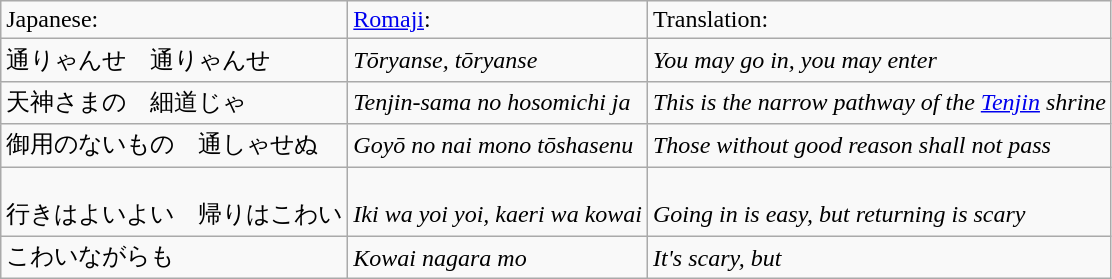<table class="wikitable">
<tr>
<td>Japanese:</td>
<td><a href='#'>Romaji</a>:</td>
<td>Translation:</td>
</tr>
<tr>
<td>通りゃんせ　通りゃんせ<br></td>
<td><em>Tōryanse, tōryanse</em><br></td>
<td><em>You may go in, you may enter</em><br></td>
</tr>
<tr>
<td>天神さまの　細道じゃ<br></td>
<td><em>Tenjin-sama no hosomichi ja</em><br></td>
<td><em>This is the narrow pathway of the <a href='#'>Tenjin</a> shrine</em><br></td>
</tr>
<tr>
<td>御用のないもの　通しゃせぬ<br></td>
<td><em>Goyō no nai mono tōshasenu</em><br></td>
<td><em>Those without good reason shall not pass</em><br></td>
</tr>
<tr>
<td><br>行きはよいよい　帰りはこわい</td>
<td><br><em>Iki wa yoi yoi, kaeri wa kowai</em></td>
<td><br><em>Going in is easy, but returning is scary</em></td>
</tr>
<tr>
<td>こわいながらも<br></td>
<td><em>Kowai nagara mo</em><br></td>
<td><em>It's scary, but</em><br></td>
</tr>
</table>
